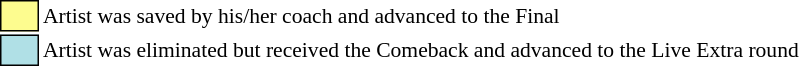<table class="toccolours" style="font-size: 90%; white-space: nowrap;">
<tr>
<td style="background:#fdfc8f; border:1px solid black;">      </td>
<td style="padding-right: 8px">Artist was saved by his/her coach and advanced to the Final</td>
</tr>
<tr>
<td style="background-color:#B0E0E6; border: 1px solid black">      </td>
<td>Artist was eliminated but received the Comeback and advanced to the Live Extra round</td>
</tr>
</table>
